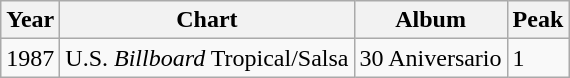<table class="wikitable">
<tr>
<th>Year</th>
<th>Chart </th>
<th>Album</th>
<th>Peak</th>
</tr>
<tr>
<td>1987</td>
<td>U.S. <em>Billboard</em> Tropical/Salsa</td>
<td>30 Aniversario</td>
<td>1</td>
</tr>
</table>
